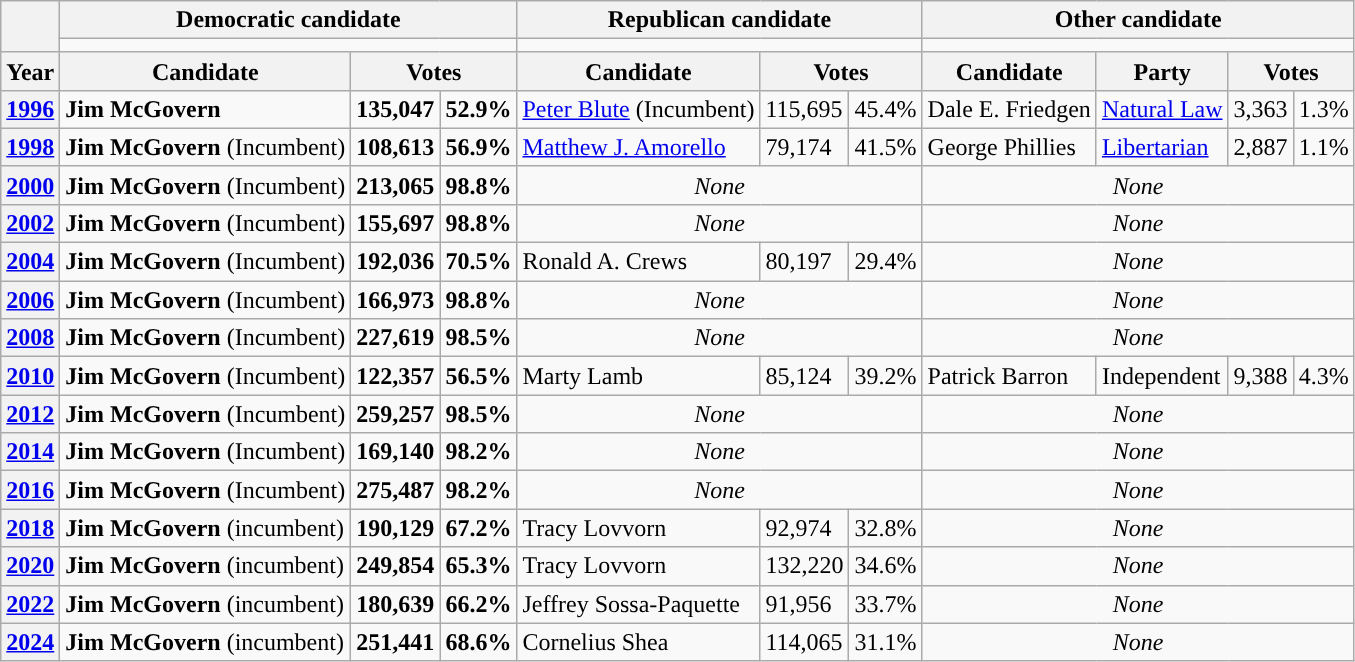<table class=wikitable>
<tr>
<th rowspan=2></th>
<th colspan=3>Democratic candidate</th>
<th colspan=3>Republican candidate</th>
<th colspan=4>Other candidate</th>
</tr>
<tr>
<td colspan=3 style="line-height: 0.1; background-color: "> </td>
<td colspan=3 style="line-height: 0.1; background-color: "> </td>
<td colspan=4 style="line-height:0.1; background-color: "> </td>
</tr>
<tr>
<th>Year</th>
<th>Candidate</th>
<th colspan=2>Votes</th>
<th>Candidate</th>
<th colspan=2>Votes</th>
<th>Candidate</th>
<th>Party</th>
<th colspan=2>Votes</th>
</tr>
<tr>
<th><a href='#'>1996</a></th>
<td><strong>Jim McGovern</strong></td>
<td><strong>135,047</strong></td>
<td><strong>52.9%</strong></td>
<td><a href='#'>Peter Blute</a> (Incumbent)</td>
<td>115,695</td>
<td>45.4%</td>
<td>Dale E. Friedgen</td>
<td><a href='#'>Natural Law</a></td>
<td>3,363</td>
<td>1.3%</td>
</tr>
<tr>
<th><a href='#'>1998</a></th>
<td><strong>Jim McGovern</strong> (Incumbent)</td>
<td><strong>108,613</strong></td>
<td><strong>56.9%</strong></td>
<td><a href='#'>Matthew J. Amorello</a></td>
<td>79,174</td>
<td>41.5%</td>
<td>George Phillies</td>
<td><a href='#'>Libertarian</a></td>
<td>2,887</td>
<td>1.1%</td>
</tr>
<tr>
<th><a href='#'>2000</a></th>
<td><strong>Jim McGovern</strong> (Incumbent)</td>
<td><strong>213,065</strong></td>
<td><strong>98.8%</strong></td>
<td colspan=3 align=center><em>None</em></td>
<td colspan=4 align=center><em>None</em></td>
</tr>
<tr>
<th><a href='#'>2002</a></th>
<td><strong>Jim McGovern</strong> (Incumbent)</td>
<td><strong>155,697</strong></td>
<td><strong>98.8%</strong></td>
<td colspan=3 align=center><em>None</em></td>
<td colspan=4 align=center><em>None</em></td>
</tr>
<tr>
<th><a href='#'>2004</a></th>
<td><strong>Jim McGovern</strong> (Incumbent)</td>
<td><strong>192,036</strong></td>
<td><strong>70.5%</strong></td>
<td>Ronald A. Crews</td>
<td>80,197</td>
<td>29.4%</td>
<td colspan=4 align=center><em>None</em></td>
</tr>
<tr>
<th><a href='#'>2006</a></th>
<td><strong>Jim McGovern</strong> (Incumbent)</td>
<td><strong>166,973</strong></td>
<td><strong>98.8%</strong></td>
<td colspan=3 align=center><em>None</em></td>
<td colspan=4 align=center><em>None</em></td>
</tr>
<tr>
<th><a href='#'>2008</a></th>
<td><strong>Jim McGovern</strong> (Incumbent)</td>
<td><strong>227,619</strong></td>
<td><strong>98.5%</strong></td>
<td colspan=3 align=center><em>None</em></td>
<td colspan=4 align=center><em>None</em></td>
</tr>
<tr>
<th><a href='#'>2010</a></th>
<td><strong>Jim McGovern</strong> (Incumbent)</td>
<td><strong>122,357</strong></td>
<td><strong>56.5%</strong></td>
<td>Marty Lamb</td>
<td>85,124</td>
<td>39.2%</td>
<td>Patrick Barron</td>
<td>Independent</td>
<td>9,388</td>
<td>4.3%</td>
</tr>
<tr>
<th><a href='#'>2012</a></th>
<td><strong>Jim McGovern</strong> (Incumbent)</td>
<td><strong>259,257</strong></td>
<td><strong>98.5%</strong></td>
<td colspan=3 align=center><em>None</em></td>
<td colspan=4 align=center><em>None</em></td>
</tr>
<tr>
<th><a href='#'>2014</a></th>
<td><strong>Jim McGovern</strong> (Incumbent)</td>
<td><strong>169,140</strong></td>
<td><strong>98.2%</strong></td>
<td colspan=3 align=center><em>None</em></td>
<td colspan=4 align=center><em>None</em></td>
</tr>
<tr>
<th><a href='#'>2016</a></th>
<td><strong>Jim McGovern</strong> (Incumbent)</td>
<td><strong>275,487</strong></td>
<td><strong>98.2%</strong></td>
<td colspan=3 align=center><em>None</em></td>
<td colspan=4 align=center><em>None</em></td>
</tr>
<tr>
<th><a href='#'>2018</a></th>
<td><strong>Jim McGovern</strong> (incumbent)</td>
<td><strong>190,129</strong></td>
<td><strong>67.2%</strong></td>
<td>Tracy Lovvorn</td>
<td>92,974</td>
<td>32.8%</td>
<td colspan=4 align=center><em>None</em></td>
</tr>
<tr>
<th><a href='#'>2020</a></th>
<td><strong>Jim McGovern</strong> (incumbent)</td>
<td><strong>249,854</strong></td>
<td><strong>65.3%</strong></td>
<td>Tracy Lovvorn</td>
<td>132,220</td>
<td>34.6%</td>
<td colspan=4 align=center><em>None</em></td>
</tr>
<tr>
<th><a href='#'>2022</a></th>
<td><strong>Jim McGovern</strong> (incumbent)</td>
<td><strong>180,639</strong></td>
<td><strong>66.2%</strong></td>
<td>Jeffrey Sossa-Paquette</td>
<td>91,956</td>
<td>33.7%</td>
<td colspan=4 align=center><em>None</em></td>
</tr>
<tr>
<th><a href='#'>2024</a></th>
<td><strong>Jim McGovern</strong> (incumbent)</td>
<td><strong>251,441</strong></td>
<td><strong>68.6%</strong></td>
<td>Cornelius Shea</td>
<td>114,065</td>
<td>31.1%</td>
<td colspan=4 align=center><em>None</em></td>
</tr>
</table>
